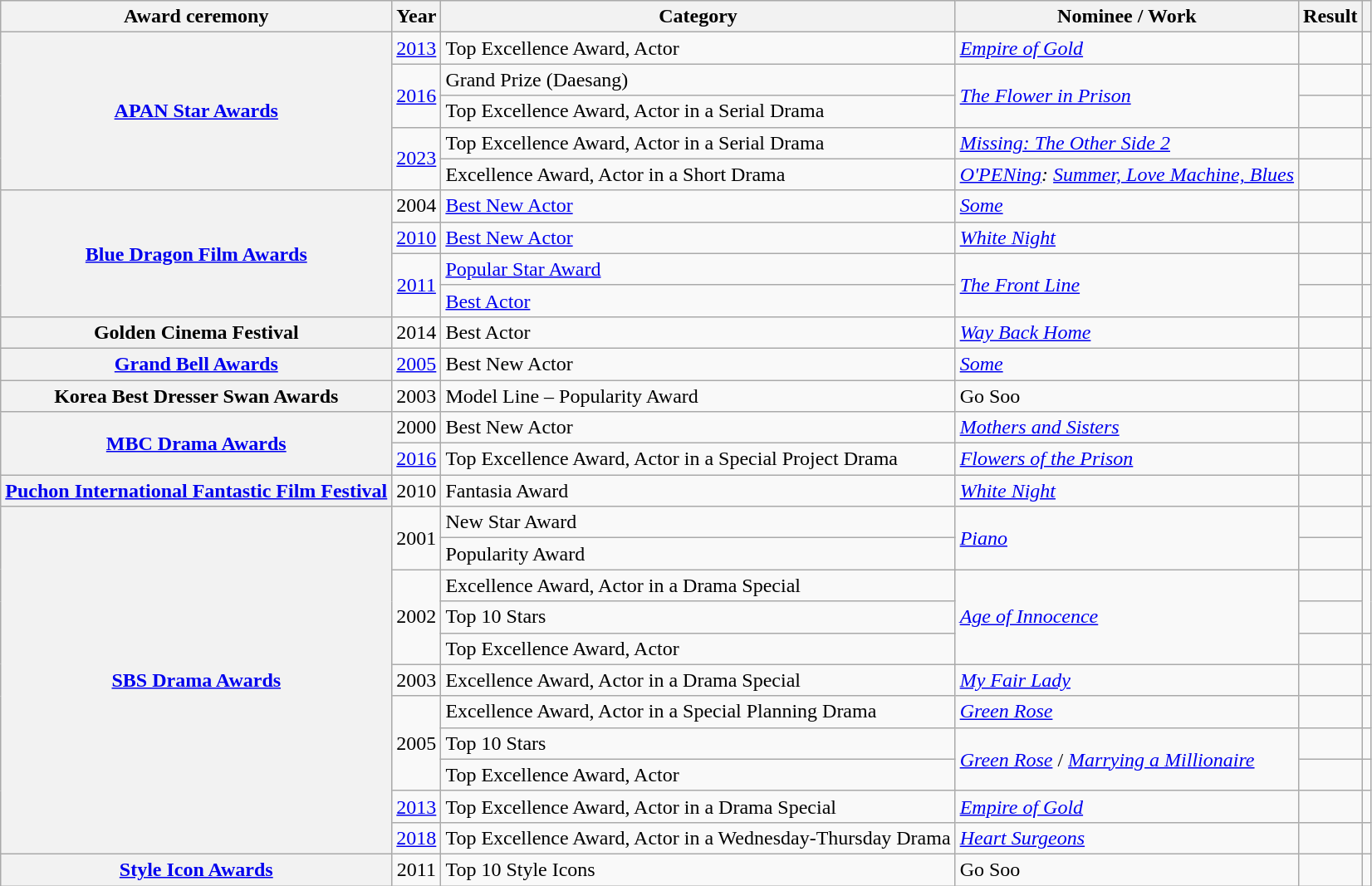<table class="wikitable plainrowheaders sortable">
<tr>
<th scope="col">Award ceremony</th>
<th scope="col">Year</th>
<th scope="col">Category</th>
<th scope="col">Nominee / Work</th>
<th scope="col">Result</th>
<th scope="col" class="unsortable"></th>
</tr>
<tr>
<th scope="row" rowspan="5"><a href='#'>APAN Star Awards</a></th>
<td style="text-align:center"><a href='#'>2013</a></td>
<td>Top Excellence Award, Actor</td>
<td><em><a href='#'>Empire of Gold</a></em></td>
<td></td>
<td></td>
</tr>
<tr>
<td style="text-align:center" rowspan="2"><a href='#'>2016</a></td>
<td>Grand Prize (Daesang)</td>
<td rowspan="2"><em><a href='#'>The Flower in Prison</a></em></td>
<td></td>
<td></td>
</tr>
<tr>
<td>Top Excellence Award, Actor in a Serial Drama</td>
<td></td>
<td></td>
</tr>
<tr>
<td style="text-align:center" rowspan="2"><a href='#'>2023</a></td>
<td>Top Excellence Award, Actor in a Serial Drama</td>
<td><em><a href='#'>Missing: The Other Side 2</a></em></td>
<td></td>
<td style="text-align:center"></td>
</tr>
<tr>
<td>Excellence Award, Actor in a Short Drama</td>
<td><em><a href='#'>O'PENing</a>: <a href='#'>Summer, Love Machine, Blues</a></em></td>
<td></td>
<td style="text-align:center"></td>
</tr>
<tr>
<th scope="row" rowspan="4"><a href='#'>Blue Dragon Film Awards</a></th>
<td style="text-align:center">2004</td>
<td><a href='#'>Best New Actor</a></td>
<td><em><a href='#'>Some</a></em></td>
<td></td>
<td></td>
</tr>
<tr>
<td style="text-align:center"><a href='#'>2010</a></td>
<td><a href='#'>Best New Actor</a></td>
<td><em><a href='#'>White Night</a></em></td>
<td></td>
<td></td>
</tr>
<tr>
<td style="text-align:center" rowspan="2"><a href='#'>2011</a></td>
<td><a href='#'>Popular Star Award</a></td>
<td rowspan="2"><em><a href='#'>The Front Line</a></em></td>
<td></td>
<td style="text-align:center"></td>
</tr>
<tr>
<td><a href='#'>Best Actor</a></td>
<td></td>
<td></td>
</tr>
<tr>
<th scope="row">Golden Cinema Festival</th>
<td style="text-align:center">2014</td>
<td>Best Actor</td>
<td><em><a href='#'>Way Back Home</a></em></td>
<td></td>
<td style="text-align:center"></td>
</tr>
<tr>
<th scope="row"><a href='#'>Grand Bell Awards</a></th>
<td style="text-align:center"><a href='#'>2005</a></td>
<td>Best New Actor</td>
<td><em><a href='#'>Some</a></em></td>
<td></td>
<td style="text-align:center"></td>
</tr>
<tr>
<th scope="row">Korea Best Dresser Swan Awards</th>
<td style="text-align:center">2003</td>
<td>Model Line – Popularity Award</td>
<td>Go Soo</td>
<td></td>
<td style="text-align:center"></td>
</tr>
<tr>
<th scope="row" rowspan="2"><a href='#'>MBC Drama Awards</a></th>
<td style="text-align:center">2000</td>
<td>Best New Actor</td>
<td><em><a href='#'>Mothers and Sisters</a></em></td>
<td></td>
<td style="text-align:center"></td>
</tr>
<tr>
<td style="text-align:center"><a href='#'>2016</a></td>
<td>Top Excellence Award, Actor in a Special Project Drama</td>
<td><em><a href='#'>Flowers of the Prison</a></em></td>
<td></td>
<td></td>
</tr>
<tr>
<th scope="row"><a href='#'>Puchon International Fantastic Film Festival</a></th>
<td style="text-align:center">2010</td>
<td>Fantasia Award</td>
<td><em><a href='#'>White Night</a></em></td>
<td></td>
<td style="text-align:center"></td>
</tr>
<tr>
<th scope="row" rowspan="11"><a href='#'>SBS Drama Awards</a></th>
<td style="text-align:center" rowspan="2">2001</td>
<td>New Star Award</td>
<td rowspan="2"><em><a href='#'>Piano</a></em></td>
<td></td>
<td style="text-align:center" rowspan="2"></td>
</tr>
<tr>
<td>Popularity Award</td>
<td></td>
</tr>
<tr>
<td style="text-align:center" rowspan="3">2002</td>
<td>Excellence Award, Actor in a Drama Special</td>
<td rowspan="3"><em><a href='#'>Age of Innocence</a></em></td>
<td></td>
<td style="text-align:center" rowspan="2"></td>
</tr>
<tr>
<td>Top 10 Stars</td>
<td></td>
</tr>
<tr>
<td>Top Excellence Award, Actor</td>
<td></td>
<td></td>
</tr>
<tr>
<td style="text-align:center">2003</td>
<td>Excellence Award, Actor in a Drama Special</td>
<td><em><a href='#'>My Fair Lady</a></em></td>
<td></td>
<td></td>
</tr>
<tr>
<td style="text-align:center" rowspan="3">2005</td>
<td>Excellence Award, Actor in a Special Planning Drama</td>
<td><em><a href='#'>Green Rose</a></em></td>
<td></td>
<td style="text-align:center"></td>
</tr>
<tr>
<td>Top 10 Stars</td>
<td rowspan="2"><em><a href='#'>Green Rose</a></em> / <em><a href='#'>Marrying a Millionaire</a></em></td>
<td></td>
<td style="text-align:center"></td>
</tr>
<tr>
<td>Top Excellence Award, Actor</td>
<td></td>
<td></td>
</tr>
<tr>
<td style="text-align:center"><a href='#'>2013</a></td>
<td>Top Excellence Award, Actor in a Drama Special</td>
<td><em><a href='#'>Empire of Gold</a></em></td>
<td></td>
<td></td>
</tr>
<tr>
<td style="text-align:center"><a href='#'>2018</a></td>
<td>Top Excellence Award, Actor in a Wednesday-Thursday Drama</td>
<td><em><a href='#'>Heart Surgeons</a></em></td>
<td></td>
<td style="text-align:center"></td>
</tr>
<tr>
<th scope="row"><a href='#'>Style Icon Awards</a></th>
<td style="text-align:center">2011</td>
<td>Top 10 Style Icons</td>
<td>Go Soo</td>
<td></td>
<td style="text-align:center"></td>
</tr>
</table>
